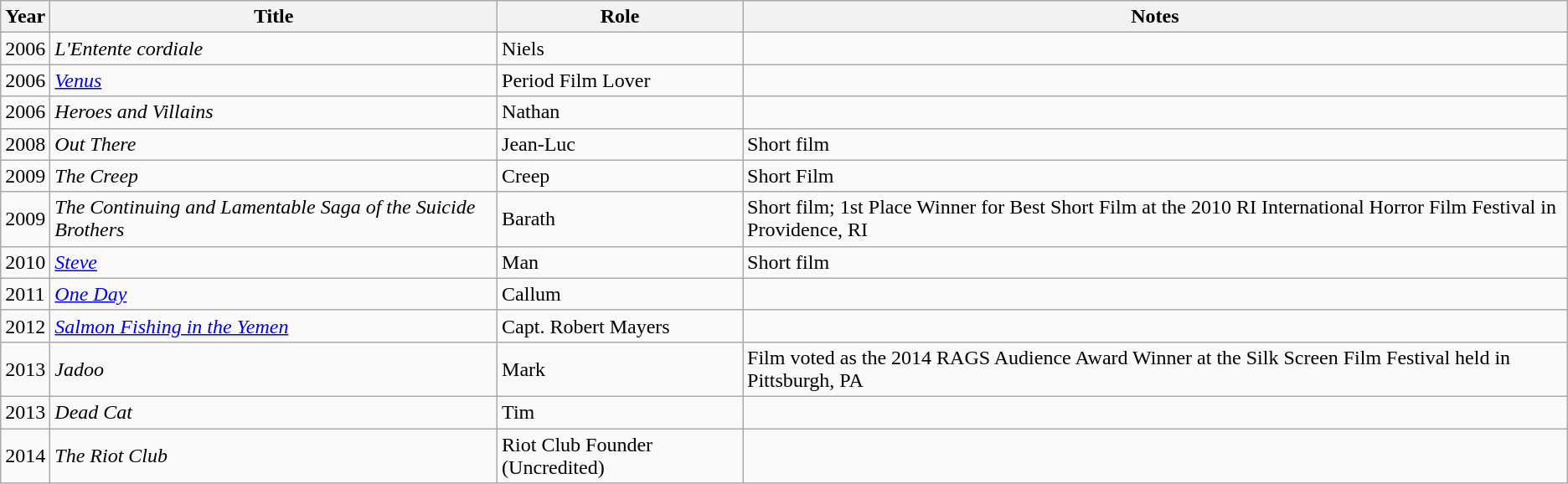<table class="wikitable sortable">
<tr>
<th>Year</th>
<th>Title</th>
<th>Role</th>
<th>Notes</th>
</tr>
<tr>
<td>2006</td>
<td><em>L'Entente cordiale</em></td>
<td>Niels</td>
<td></td>
</tr>
<tr>
<td>2006</td>
<td><em><a href='#'>Venus</a></em></td>
<td>Period Film Lover</td>
<td></td>
</tr>
<tr>
<td>2006</td>
<td><em>Heroes and Villains</em></td>
<td>Nathan</td>
<td></td>
</tr>
<tr>
<td>2008</td>
<td><em>Out There</em></td>
<td>Jean-Luc</td>
<td>Short film</td>
</tr>
<tr>
<td>2009</td>
<td><em>The Creep</em></td>
<td>Creep</td>
<td>Short Film</td>
</tr>
<tr>
<td>2009</td>
<td><em>The Continuing and Lamentable Saga of the Suicide Brothers</em></td>
<td>Barath</td>
<td>Short film; 1st Place Winner for Best Short Film at the 2010 RI International Horror Film Festival in Providence, RI</td>
</tr>
<tr>
<td>2010</td>
<td><em><a href='#'>Steve</a></em></td>
<td>Man</td>
<td>Short film</td>
</tr>
<tr>
<td>2011</td>
<td><em><a href='#'>One Day</a></em></td>
<td>Callum</td>
<td></td>
</tr>
<tr>
<td>2012</td>
<td><em><a href='#'>Salmon Fishing in the Yemen</a></em></td>
<td>Capt. Robert Mayers</td>
<td></td>
</tr>
<tr>
<td>2013</td>
<td><em>Jadoo</em></td>
<td>Mark</td>
<td>Film voted as the 2014 RAGS Audience Award Winner at the Silk Screen Film Festival held in Pittsburgh, PA</td>
</tr>
<tr>
<td>2013</td>
<td><em>Dead Cat</em></td>
<td>Tim</td>
<td></td>
</tr>
<tr>
<td>2014</td>
<td><em>The Riot Club</em></td>
<td>Riot Club Founder (Uncredited)</td>
<td></td>
</tr>
</table>
